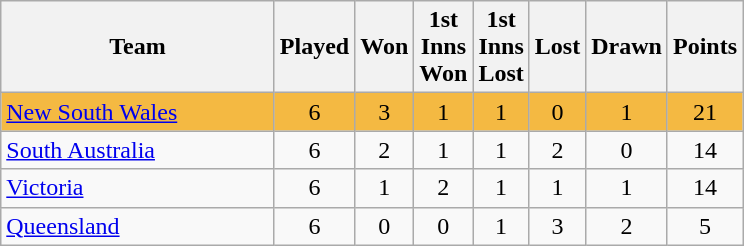<table class="wikitable" style="text-align:center;">
<tr>
<th width=175>Team</th>
<th style="width:30px;" abbr="Played">Played</th>
<th style="width:30px;" abbr="Won">Won</th>
<th style="width:30px;" abbr="1stWon">1st Inns Won</th>
<th style="width:30px;" abbr="1stLost">1st Inns Lost</th>
<th style="width:30px;" abbr="Lost">Lost</th>
<th style="width:30px;" abbr="Drawn">Drawn</th>
<th style="width:30px;" abbr="Points">Points</th>
</tr>
<tr style="background:#f4b942;">
<td style="text-align:left;"><a href='#'>New South Wales</a></td>
<td>6</td>
<td>3</td>
<td>1</td>
<td>1</td>
<td>0</td>
<td>1</td>
<td>21</td>
</tr>
<tr>
<td style="text-align:left;"><a href='#'>South Australia</a></td>
<td>6</td>
<td>2</td>
<td>1</td>
<td>1</td>
<td>2</td>
<td>0</td>
<td>14</td>
</tr>
<tr>
<td style="text-align:left;"><a href='#'>Victoria</a></td>
<td>6</td>
<td>1</td>
<td>2</td>
<td>1</td>
<td>1</td>
<td>1</td>
<td>14</td>
</tr>
<tr>
<td style="text-align:left;"><a href='#'>Queensland</a></td>
<td>6</td>
<td>0</td>
<td>0</td>
<td>1</td>
<td>3</td>
<td>2</td>
<td>5</td>
</tr>
</table>
